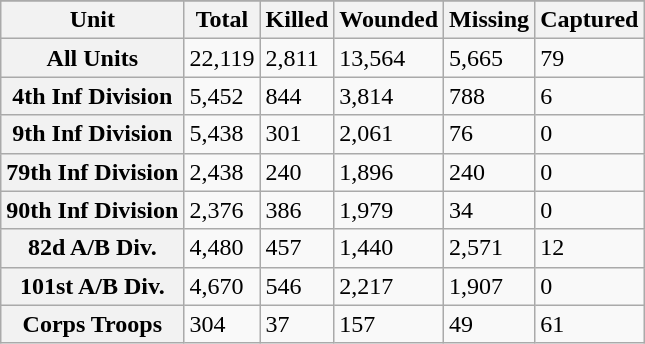<table class="wikitable">
<tr>
</tr>
<tr>
<th>Unit</th>
<th>Total</th>
<th>Killed</th>
<th>Wounded</th>
<th>Missing</th>
<th>Captured</th>
</tr>
<tr>
<th>All Units</th>
<td>22,119</td>
<td>2,811</td>
<td>13,564</td>
<td>5,665</td>
<td>79</td>
</tr>
<tr>
<th>4th Inf Division</th>
<td>5,452</td>
<td>844</td>
<td>3,814</td>
<td>788</td>
<td>6</td>
</tr>
<tr>
<th>9th Inf Division</th>
<td>5,438</td>
<td>301</td>
<td>2,061</td>
<td>76</td>
<td>0</td>
</tr>
<tr>
<th>79th Inf Division</th>
<td>2,438</td>
<td>240</td>
<td>1,896</td>
<td>240</td>
<td>0</td>
</tr>
<tr>
<th>90th Inf Division</th>
<td>2,376</td>
<td>386</td>
<td>1,979</td>
<td>34</td>
<td>0</td>
</tr>
<tr>
<th>82d A/B Div.</th>
<td>4,480</td>
<td>457</td>
<td>1,440</td>
<td>2,571</td>
<td>12</td>
</tr>
<tr>
<th>101st A/B Div.</th>
<td>4,670</td>
<td>546</td>
<td>2,217</td>
<td>1,907</td>
<td>0</td>
</tr>
<tr>
<th>Corps Troops</th>
<td>304</td>
<td>37</td>
<td>157</td>
<td>49</td>
<td>61</td>
</tr>
</table>
